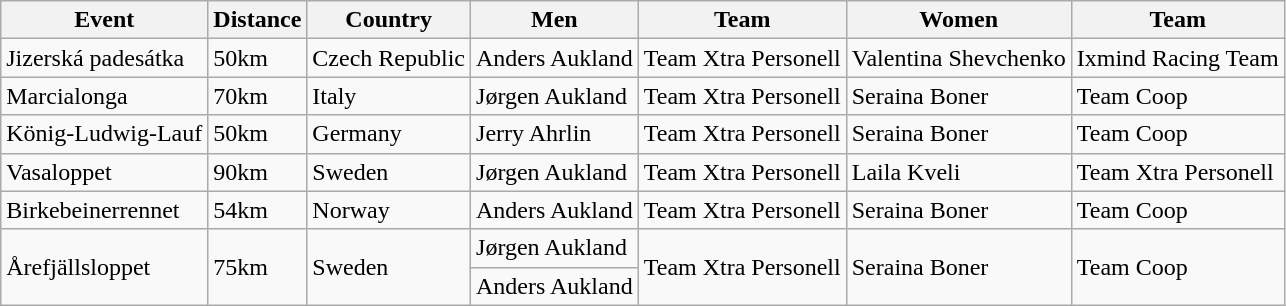<table class="wikitable">
<tr>
<th>Event</th>
<th>Distance</th>
<th>Country</th>
<th>Men</th>
<th>Team</th>
<th>Women</th>
<th>Team</th>
</tr>
<tr>
<td>Jizerská padesátka</td>
<td>50km</td>
<td> Czech Republic</td>
<td> Anders Aukland</td>
<td>Team Xtra Personell</td>
<td> Valentina Shevchenko</td>
<td>Ixmind Racing Team</td>
</tr>
<tr>
<td>Marcialonga</td>
<td>70km</td>
<td> Italy</td>
<td> Jørgen Aukland</td>
<td>Team Xtra Personell</td>
<td> Seraina Boner</td>
<td>Team Coop</td>
</tr>
<tr>
<td>König-Ludwig-Lauf</td>
<td>50km</td>
<td> Germany</td>
<td> Jerry Ahrlin</td>
<td>Team Xtra Personell</td>
<td> Seraina Boner</td>
<td>Team Coop</td>
</tr>
<tr>
<td>Vasaloppet</td>
<td>90km</td>
<td> Sweden</td>
<td> Jørgen Aukland</td>
<td>Team Xtra Personell</td>
<td> Laila Kveli</td>
<td>Team Xtra Personell</td>
</tr>
<tr>
<td>Birkebeinerrennet</td>
<td>54km</td>
<td> Norway</td>
<td> Anders Aukland</td>
<td>Team Xtra Personell</td>
<td> Seraina Boner</td>
<td>Team Coop</td>
</tr>
<tr>
<td rowspan="2">Årefjällsloppet</td>
<td rowspan="2">75km</td>
<td rowspan="2"> Sweden</td>
<td> Jørgen Aukland</td>
<td rowspan="2">Team Xtra Personell</td>
<td rowspan="2"> Seraina Boner</td>
<td rowspan="2">Team Coop</td>
</tr>
<tr>
<td> Anders Aukland</td>
</tr>
</table>
